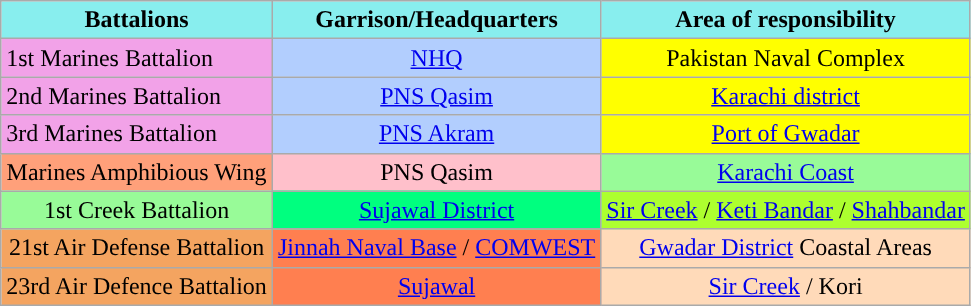<table class="wikitable sortable">
<tr>
<th style="background:#88EEEE;">Battalions</th>
<th style="background:#88EEEE;">Garrison/Headquarters</th>
<th style="background:#88EEEE;">Area of responsibility</th>
</tr>
<tr>
<td style="background:#f2a2e8;">1st Marines Battalion</td>
<td style="background:#b2cefe;text-align:center;"><a href='#'>NHQ</a></td>
<td style="background:#FFFF00;text-align:center;">Pakistan Naval Complex</td>
</tr>
<tr>
<td style="background:#f2a2e8;">2nd Marines Battalion</td>
<td style="background:#b2cefe;text-align:center;"><a href='#'>PNS Qasim</a></td>
<td style="background:#FFFF00;text-align:center;"><a href='#'>Karachi district</a></td>
</tr>
<tr>
<td style="background:#f2a2e8;">3rd Marines Battalion</td>
<td style="background:#b2cefe;text-align:center;"><a href='#'>PNS Akram</a></td>
<td style="background:#FFFF00;text-align:center;"><a href='#'>Port of Gwadar</a></td>
</tr>
<tr>
<td style="background:#FFA07A ;text-align:center;">Marines Amphibious Wing</td>
<td style="background:#FFC0CB ;text-align:center;">PNS Qasim</td>
<td style="background:#98FB98;text-align:center;"><a href='#'>Karachi Coast</a></td>
</tr>
<tr>
<td style="background:#98FB98 ;text-align:center;">1st Creek Battalion</td>
<td style="background:#00FF7F ;text-align:center;"><a href='#'>Sujawal District</a></td>
<td style="background:#ADFF2F;text-align:center;"><a href='#'>Sir Creek</a> / <a href='#'>Keti Bandar</a> / <a href='#'>Shahbandar</a></td>
</tr>
<tr>
<td style="background:#F4A460 ;text-align:center;">21st Air Defense Battalion</td>
<td style="background:#FF7F50 ;text-align:center;"><a href='#'>Jinnah Naval Base</a> / <a href='#'>COMWEST</a></td>
<td style="background:#FFDAB9 ;text-align:center;"><a href='#'>Gwadar District</a> Coastal Areas</td>
</tr>
<tr>
<td style="background:#F4A460 ;text-align:center;">23rd Air Defence Battalion</td>
<td style="background:#FF7F50	 ;text-align:center;"><a href='#'>Sujawal</a></td>
<td style="background:#FFDAB9 ;text-align:center;"><a href='#'>Sir Creek</a> / Kori</td>
</tr>
</table>
